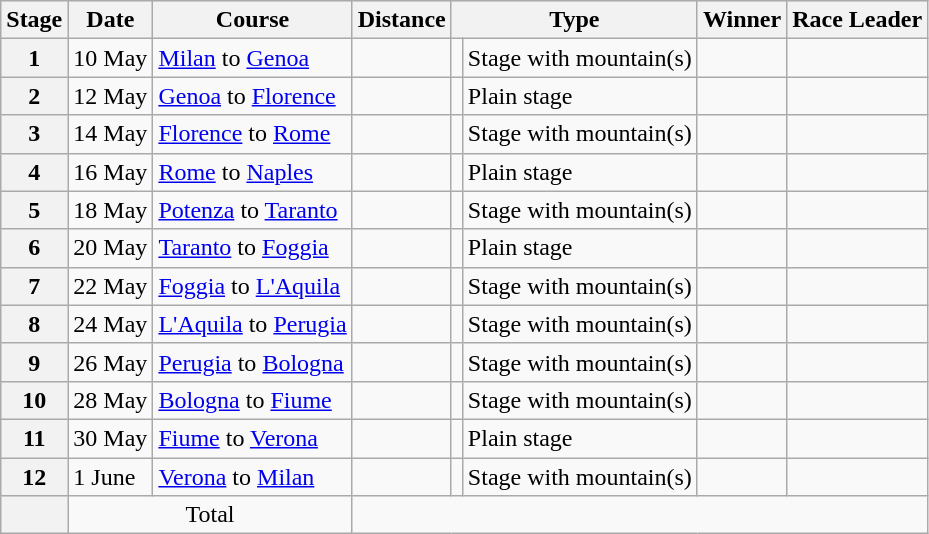<table class="wikitable">
<tr style="background:#efefef;">
<th>Stage</th>
<th>Date</th>
<th>Course</th>
<th>Distance</th>
<th colspan="2">Type</th>
<th>Winner</th>
<th>Race Leader</th>
</tr>
<tr>
<th style="text-align:center">1</th>
<td>10 May</td>
<td><a href='#'>Milan</a> to <a href='#'>Genoa</a></td>
<td></td>
<td style="text-align:center;"></td>
<td>Stage with mountain(s)</td>
<td></td>
<td></td>
</tr>
<tr>
<th style="text-align:center">2</th>
<td>12 May</td>
<td><a href='#'>Genoa</a> to <a href='#'>Florence</a></td>
<td></td>
<td style="text-align:center;"></td>
<td>Plain stage</td>
<td></td>
<td></td>
</tr>
<tr>
<th style="text-align:center">3</th>
<td>14 May</td>
<td><a href='#'>Florence</a> to <a href='#'>Rome</a></td>
<td></td>
<td style="text-align:center;"></td>
<td>Stage with mountain(s)</td>
<td></td>
<td></td>
</tr>
<tr>
<th style="text-align:center">4</th>
<td>16 May</td>
<td><a href='#'>Rome</a> to <a href='#'>Naples</a></td>
<td></td>
<td style="text-align:center;"></td>
<td>Plain stage</td>
<td></td>
<td></td>
</tr>
<tr>
<th style="text-align:center">5</th>
<td>18 May</td>
<td><a href='#'>Potenza</a> to <a href='#'>Taranto</a></td>
<td></td>
<td style="text-align:center;"></td>
<td>Stage with mountain(s)</td>
<td></td>
<td></td>
</tr>
<tr>
<th style="text-align:center">6</th>
<td>20 May</td>
<td><a href='#'>Taranto</a> to <a href='#'>Foggia</a></td>
<td></td>
<td style="text-align:center;"></td>
<td>Plain stage</td>
<td></td>
<td></td>
</tr>
<tr>
<th style="text-align:center">7</th>
<td>22 May</td>
<td><a href='#'>Foggia</a> to <a href='#'>L'Aquila</a></td>
<td></td>
<td style="text-align:center;"></td>
<td>Stage with mountain(s)</td>
<td></td>
<td></td>
</tr>
<tr>
<th style="text-align:center">8</th>
<td>24 May</td>
<td><a href='#'>L'Aquila</a> to <a href='#'>Perugia</a></td>
<td></td>
<td style="text-align:center;"></td>
<td>Stage with mountain(s)</td>
<td></td>
<td></td>
</tr>
<tr>
<th style="text-align:center">9</th>
<td>26 May</td>
<td><a href='#'>Perugia</a> to <a href='#'>Bologna</a></td>
<td></td>
<td style="text-align:center;"></td>
<td>Stage with mountain(s)</td>
<td></td>
<td></td>
</tr>
<tr>
<th style="text-align:center">10</th>
<td>28 May</td>
<td><a href='#'>Bologna</a> to <a href='#'>Fiume</a></td>
<td></td>
<td style="text-align:center;"></td>
<td>Stage with mountain(s)</td>
<td></td>
<td></td>
</tr>
<tr>
<th style="text-align:center">11</th>
<td>30 May</td>
<td><a href='#'>Fiume</a> to <a href='#'>Verona</a></td>
<td></td>
<td style="text-align:center;"></td>
<td>Plain stage</td>
<td></td>
<td></td>
</tr>
<tr>
<th style="text-align:center">12</th>
<td>1 June</td>
<td><a href='#'>Verona</a> to <a href='#'>Milan</a></td>
<td></td>
<td style="text-align:center;"></td>
<td>Stage with mountain(s)</td>
<td></td>
<td></td>
</tr>
<tr>
<th></th>
<td colspan="2" style="text-align:center;">Total</td>
<td colspan="5" style="text-align:center;"></td>
</tr>
</table>
